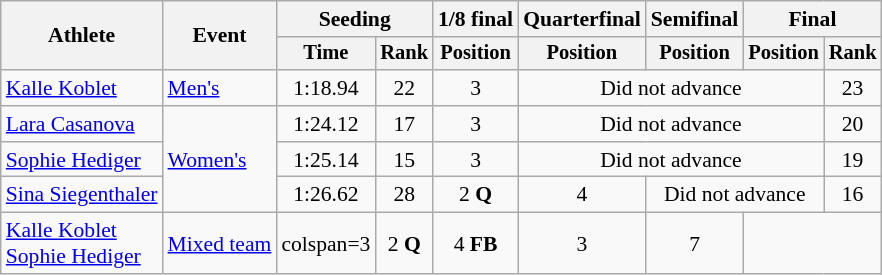<table class=wikitable style="text-align:center; font-size:90%">
<tr>
<th rowspan=2>Athlete</th>
<th rowspan=2>Event</th>
<th colspan=2>Seeding</th>
<th>1/8 final</th>
<th>Quarterfinal</th>
<th>Semifinal</th>
<th colspan=2>Final</th>
</tr>
<tr style=font-size:95%>
<th>Time</th>
<th>Rank</th>
<th>Position</th>
<th>Position</th>
<th>Position</th>
<th>Position</th>
<th>Rank</th>
</tr>
<tr>
<td align=left><a href='#'>Kalle Koblet</a></td>
<td align=left><a href='#'>Men's</a></td>
<td>1:18.94</td>
<td>22</td>
<td>3</td>
<td colspan=3>Did not advance</td>
<td>23</td>
</tr>
<tr>
<td align=left><a href='#'>Lara Casanova</a></td>
<td align=left rowspan=3><a href='#'>Women's</a></td>
<td>1:24.12</td>
<td>17</td>
<td>3</td>
<td colspan=3>Did not advance</td>
<td>20</td>
</tr>
<tr>
<td align=left><a href='#'>Sophie Hediger</a></td>
<td>1:25.14</td>
<td>15</td>
<td>3</td>
<td colspan=3>Did not advance</td>
<td>19</td>
</tr>
<tr>
<td align=left><a href='#'>Sina Siegenthaler</a></td>
<td>1:26.62</td>
<td>28</td>
<td>2 <strong>Q</strong></td>
<td>4</td>
<td colspan=2>Did not advance</td>
<td>16</td>
</tr>
<tr>
<td align=left><a href='#'>Kalle Koblet</a><br><a href='#'>Sophie Hediger</a></td>
<td align=left><a href='#'>Mixed team</a></td>
<td>colspan=3 </td>
<td>2 <strong>Q</strong></td>
<td>4 <strong>FB</strong></td>
<td>3</td>
<td>7</td>
</tr>
</table>
